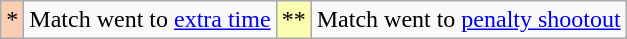<table class="wikitable">
<tr>
<td align=center style="background-color:#FBCEB1">*</td>
<td>Match went to <a href='#'>extra time</a><br></td>
<td align=center style="background-color:#FBFEB1">**</td>
<td>Match went to <a href='#'>penalty shootout</a></td>
</tr>
</table>
